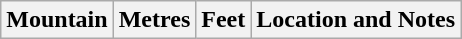<table class="wikitable sortable" style="border:1px">
<tr>
<th>Mountain</th>
<th>Metres</th>
<th>Feet</th>
<th>Location and Notes<br>










































































 




</th>
</tr>
</table>
